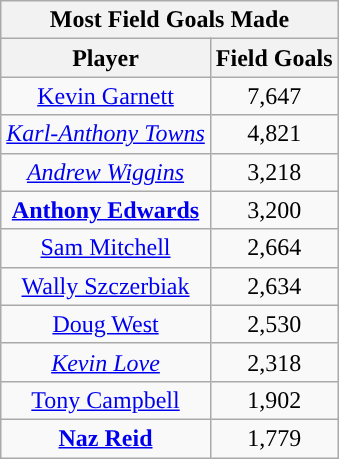<table class="wikitable sortable" style="text-align:center">
<tr>
<th colspan="2" style="text-align:center; ">Most Field Goals Made</th>
</tr>
<tr>
<th style="text-align:center; ">Player</th>
<th style="text-align:center; ">Field Goals</th>
</tr>
<tr>
<td><a href='#'>Kevin Garnett</a></td>
<td>7,647</td>
</tr>
<tr>
<td><em><a href='#'>Karl-Anthony Towns</a></em></td>
<td>4,821</td>
</tr>
<tr>
<td><em><a href='#'>Andrew Wiggins</a></em></td>
<td>3,218</td>
</tr>
<tr>
<td><strong><a href='#'>Anthony Edwards</a></strong></td>
<td>3,200</td>
</tr>
<tr>
<td><a href='#'>Sam Mitchell</a></td>
<td>2,664</td>
</tr>
<tr>
<td><a href='#'>Wally Szczerbiak</a></td>
<td>2,634</td>
</tr>
<tr>
<td><a href='#'>Doug West</a></td>
<td>2,530</td>
</tr>
<tr>
<td><em><a href='#'>Kevin Love</a></em></td>
<td>2,318</td>
</tr>
<tr>
<td><a href='#'>Tony Campbell</a></td>
<td>1,902</td>
</tr>
<tr>
<td><strong><a href='#'>Naz Reid</a></strong></td>
<td>1,779</td>
</tr>
</table>
